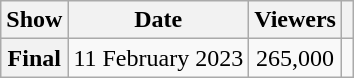<table class="wikitable plainrowheaders sortable" style="text-align:center">
<tr>
<th scope="col">Show</th>
<th scope="col">Date</th>
<th scope="col">Viewers</th>
<th scope="col" class="unsortable"></th>
</tr>
<tr>
<th scope="row">Final</th>
<td>11 February 2023</td>
<td>265,000</td>
<td></td>
</tr>
</table>
